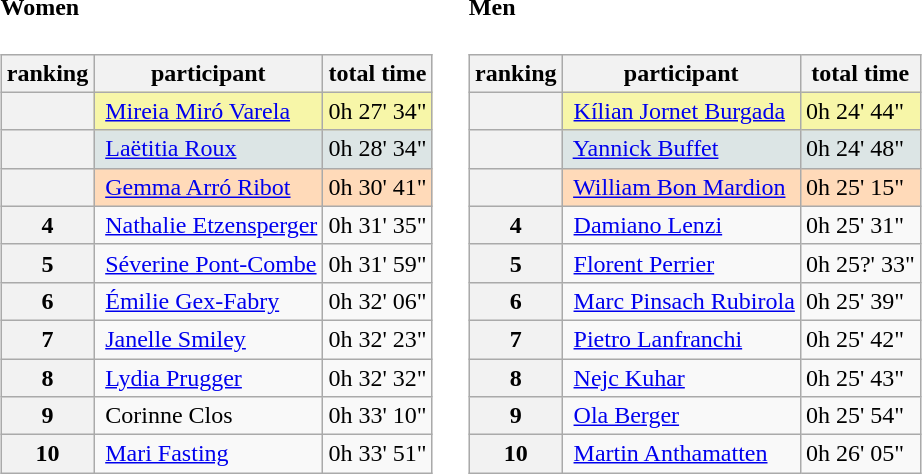<table>
<tr>
<td><br><h4>Women</h4><table class="wikitable">
<tr>
<th>ranking</th>
<th>participant</th>
<th>total time</th>
</tr>
<tr>
<th bgcolor="gold"></th>
<td bgcolor="#F7F6A8"> <a href='#'>Mireia Miró Varela</a></td>
<td bgcolor="#F7F6A8">0h 27' 34"</td>
</tr>
<tr>
<th bgcolor="silver"></th>
<td bgcolor="#DCE5E5"> <a href='#'>Laëtitia Roux</a></td>
<td bgcolor="#DCE5E5">0h 28' 34"</td>
</tr>
<tr>
<th bgcolor="#cc9966"></th>
<td bgcolor="#FFDAB9"> <a href='#'>Gemma Arró Ribot</a></td>
<td bgcolor="#FFDAB9">0h 30' 41"</td>
</tr>
<tr>
<th>4</th>
<td> <a href='#'>Nathalie Etzensperger</a></td>
<td>0h 31' 35"</td>
</tr>
<tr>
<th>5</th>
<td> <a href='#'>Séverine Pont-Combe</a></td>
<td>0h 31' 59"</td>
</tr>
<tr>
<th>6</th>
<td> <a href='#'>Émilie Gex-Fabry</a></td>
<td>0h 32' 06"</td>
</tr>
<tr>
<th>7</th>
<td> <a href='#'>Janelle Smiley</a></td>
<td>0h 32' 23"</td>
</tr>
<tr>
<th>8</th>
<td> <a href='#'>Lydia Prugger</a></td>
<td>0h 32' 32"</td>
</tr>
<tr>
<th>9</th>
<td> Corinne Clos</td>
<td>0h 33' 10"</td>
</tr>
<tr>
<th>10</th>
<td> <a href='#'>Mari Fasting</a></td>
<td>0h 33' 51"</td>
</tr>
</table>
</td>
<td></td>
<td><br><h4>Men</h4><table class="wikitable">
<tr>
<th>ranking</th>
<th>participant</th>
<th>total time</th>
</tr>
<tr>
<th bgcolor="gold"></th>
<td bgcolor="#F7F6A8"> <a href='#'>Kílian Jornet Burgada</a></td>
<td bgcolor="#F7F6A8">0h 24' 44"</td>
</tr>
<tr>
<th bgcolor="silver"></th>
<td bgcolor="#DCE5E5"> <a href='#'>Yannick Buffet</a></td>
<td bgcolor="#DCE5E5">0h 24' 48"</td>
</tr>
<tr>
<th bgcolor="#cc9966"></th>
<td bgcolor="#FFDAB9"> <a href='#'>William Bon Mardion</a></td>
<td bgcolor="#FFDAB9">0h 25' 15"</td>
</tr>
<tr>
<th>4</th>
<td> <a href='#'>Damiano Lenzi</a></td>
<td>0h 25' 31"</td>
</tr>
<tr>
<th>5</th>
<td> <a href='#'>Florent Perrier</a></td>
<td>0h 25?' 33"</td>
</tr>
<tr>
<th>6</th>
<td> <a href='#'>Marc Pinsach Rubirola</a></td>
<td>0h 25' 39"</td>
</tr>
<tr>
<th>7</th>
<td> <a href='#'>Pietro Lanfranchi</a></td>
<td>0h 25' 42"</td>
</tr>
<tr>
<th>8</th>
<td> <a href='#'>Nejc Kuhar</a></td>
<td>0h 25' 43"</td>
</tr>
<tr>
<th>9</th>
<td> <a href='#'>Ola Berger</a></td>
<td>0h 25' 54"</td>
</tr>
<tr>
<th>10</th>
<td> <a href='#'>Martin Anthamatten</a></td>
<td>0h 26' 05"</td>
</tr>
</table>
</td>
</tr>
</table>
